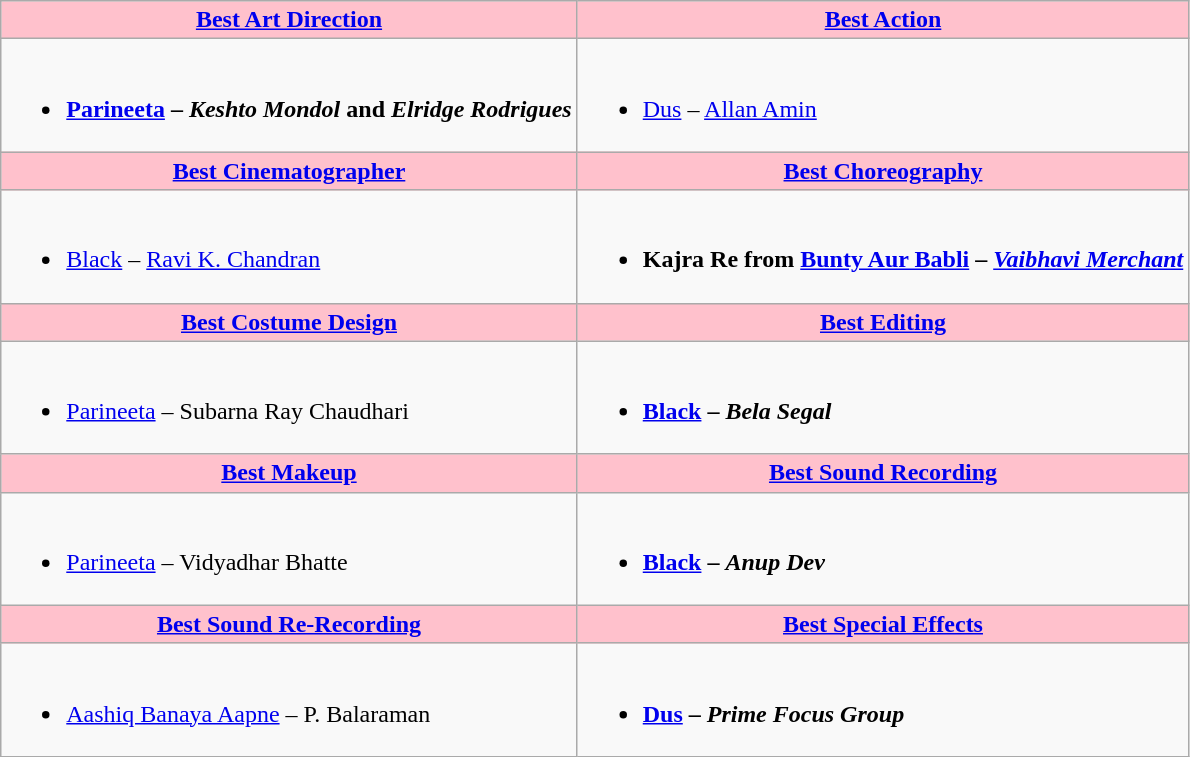<table class=wikitable style="width=150%">
<tr>
<th style="background:#FFC1CC;" ! style="width=50%"><a href='#'>Best Art Direction</a></th>
<th style="background:#FFC1CC;" ! style="width=50%"><a href='#'>Best Action</a></th>
</tr>
<tr>
<td valign="top"><br><ul><li><strong><a href='#'>Parineeta</a> – <em>Keshto Mondol</em> and <em>Elridge Rodrigues<strong><em></li></ul></td>
<td valign="top"><br><ul><li></strong><a href='#'>Dus</a> – <a href='#'>Allan Amin</a><strong></li></ul></td>
</tr>
<tr>
<th style="background:#FFC1CC;" ! style="width=50%"><a href='#'>Best Cinematographer</a></th>
<th style="background:#FFC1CC;" ! style="width=50%"><a href='#'>Best Choreography</a></th>
</tr>
<tr>
<td valign="top"><br><ul><li></strong><a href='#'>Black</a> – </em><a href='#'>Ravi K. Chandran</a></em></strong></li></ul></td>
<td valign="top"><br><ul><li><strong>Kajra Re from <a href='#'>Bunty Aur Babli</a> – <em><a href='#'>Vaibhavi Merchant</a><strong><em></li></ul></td>
</tr>
<tr>
<th style="background:#FFC1CC;" ! style="width=50%"><a href='#'>Best Costume Design</a></th>
<th style="background:#FFC1CC;" ! style="width=50%"><a href='#'>Best Editing</a></th>
</tr>
<tr>
<td valign="top"><br><ul><li></strong><a href='#'>Parineeta</a> – </em>Subarna Ray Chaudhari</em></strong></li></ul></td>
<td valign="top"><br><ul><li><strong><a href='#'>Black</a> – <em>Bela Segal<strong><em></li></ul></td>
</tr>
<tr>
<th style="background:#FFC1CC;" ! style="width=50%"><a href='#'>Best Makeup</a></th>
<th style="background:#FFC1CC;" ! style="width=50%"><a href='#'>Best Sound Recording</a></th>
</tr>
<tr>
<td valign="top"><br><ul><li></strong><a href='#'>Parineeta</a> – </em>Vidyadhar Bhatte</em></strong></li></ul></td>
<td valign="top"><br><ul><li><strong><a href='#'>Black</a> – <em>Anup Dev<strong><em></li></ul></td>
</tr>
<tr>
<th style="background:#FFC1CC;" ! style="width=50%"><a href='#'>Best Sound Re-Recording</a></th>
<th style="background:#FFC1CC;" ! style="width=50%"><a href='#'>Best Special Effects</a></th>
</tr>
<tr>
<td valign="top"><br><ul><li></strong><a href='#'>Aashiq Banaya Aapne</a> – </em>P. Balaraman</em></strong></li></ul></td>
<td valign="top"><br><ul><li><strong><a href='#'>Dus</a> – <em>Prime Focus Group<strong><em></li></ul></td>
</tr>
</table>
